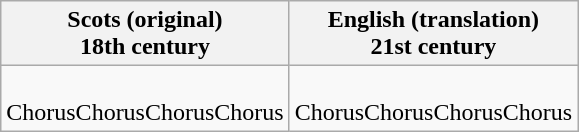<table class="wikitable">
<tr>
<th>Scots (original)<br>18th century</th>
<th>English (translation)<br>21st century</th>
</tr>
<tr>
<td><br>ChorusChorusChorusChorus</td>
<td><br>ChorusChorusChorusChorus</td>
</tr>
</table>
